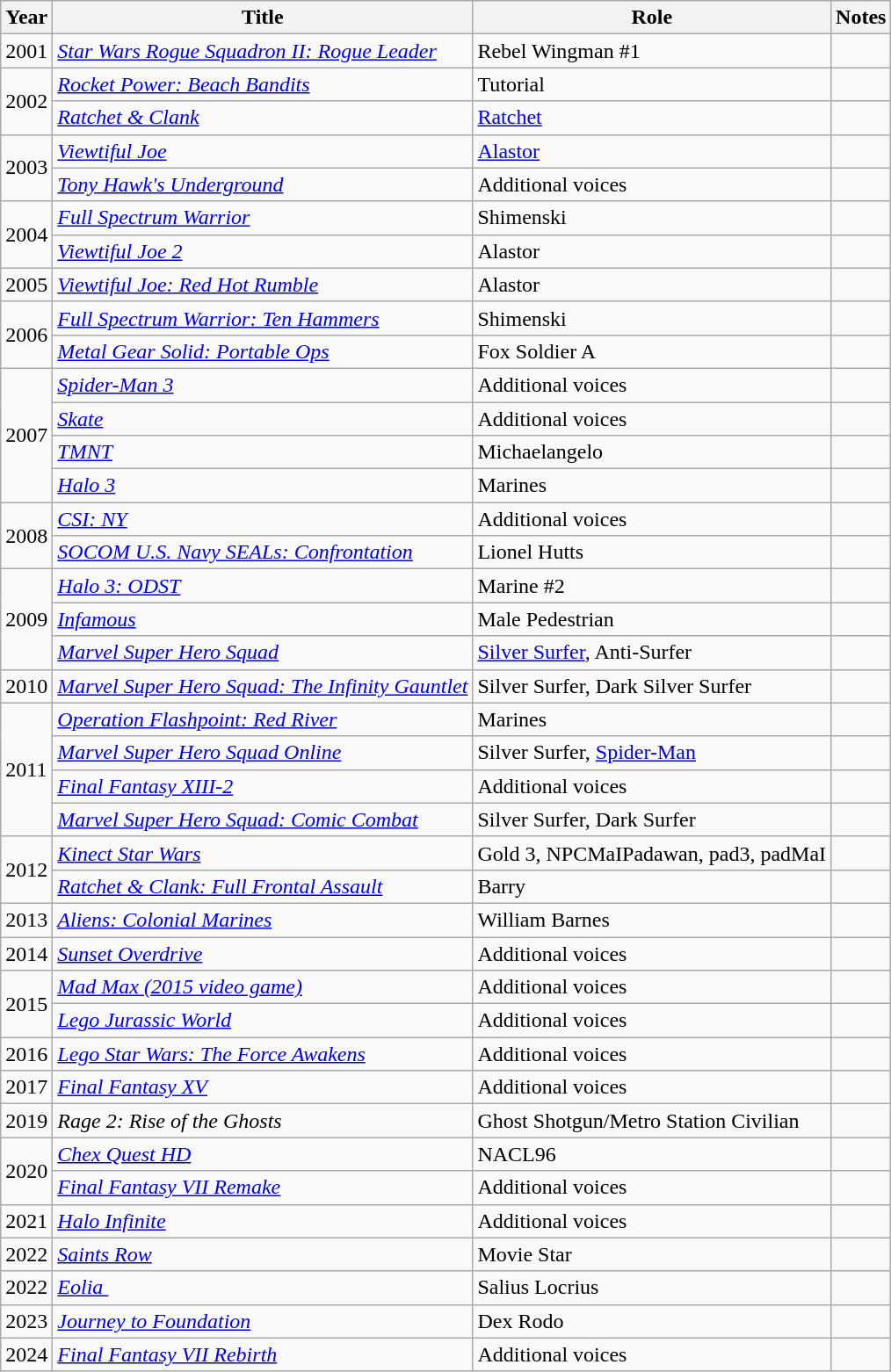<table class="wikitable sortable">
<tr>
<th>Year</th>
<th>Title</th>
<th>Role</th>
<th>Notes</th>
</tr>
<tr>
<td>2001</td>
<td><em><a href='#'>Star Wars Rogue Squadron II: Rogue Leader</a></em></td>
<td>Rebel Wingman #1</td>
<td></td>
</tr>
<tr>
<td rowspan="2">2002</td>
<td><em><a href='#'>Rocket Power: Beach Bandits</a></em></td>
<td>Tutorial</td>
<td></td>
</tr>
<tr>
<td><em><a href='#'>Ratchet & Clank</a></em></td>
<td><a href='#'>Ratchet</a></td>
<td></td>
</tr>
<tr>
<td rowspan="2">2003</td>
<td><em><a href='#'>Viewtiful Joe</a></em></td>
<td><a href='#'>Alastor</a></td>
<td></td>
</tr>
<tr>
<td><em><a href='#'>Tony Hawk's Underground</a></em></td>
<td>Additional voices</td>
<td></td>
</tr>
<tr>
<td rowspan="2">2004</td>
<td><em><a href='#'>Full Spectrum Warrior</a></em></td>
<td>Shimenski</td>
<td></td>
</tr>
<tr>
<td><em><a href='#'>Viewtiful Joe 2</a></em></td>
<td>Alastor</td>
<td></td>
</tr>
<tr>
<td>2005</td>
<td><em><a href='#'>Viewtiful Joe: Red Hot Rumble</a></em></td>
<td>Alastor</td>
<td></td>
</tr>
<tr>
<td rowspan="2">2006</td>
<td><em><a href='#'>Full Spectrum Warrior: Ten Hammers</a></em></td>
<td>Shimenski</td>
<td></td>
</tr>
<tr>
<td><em><a href='#'>Metal Gear Solid: Portable Ops</a></em></td>
<td>Fox Soldier A</td>
<td></td>
</tr>
<tr>
<td rowspan="4">2007</td>
<td><em><a href='#'>Spider-Man 3</a></em></td>
<td>Additional voices</td>
<td></td>
</tr>
<tr>
<td><em><a href='#'>Skate</a></em></td>
<td>Additional voices</td>
<td></td>
</tr>
<tr>
<td><em><a href='#'>TMNT</a></em></td>
<td>Michaelangelo</td>
<td></td>
</tr>
<tr>
<td><em><a href='#'>Halo 3</a></em></td>
<td>Marines</td>
<td></td>
</tr>
<tr>
<td rowspan="2">2008</td>
<td><em><a href='#'>CSI: NY</a></em></td>
<td>Additional voices</td>
<td></td>
</tr>
<tr>
<td><em><a href='#'>SOCOM U.S. Navy SEALs: Confrontation</a></em></td>
<td>Lionel Hutts</td>
<td></td>
</tr>
<tr>
<td rowspan="3">2009</td>
<td><em><a href='#'>Halo 3: ODST</a></em></td>
<td>Marine #2</td>
<td></td>
</tr>
<tr>
<td><em><a href='#'>Infamous</a></em></td>
<td>Male Pedestrian</td>
<td></td>
</tr>
<tr>
<td><em><a href='#'>Marvel Super Hero Squad</a></em></td>
<td><a href='#'>Silver Surfer</a>, Anti-Surfer</td>
<td></td>
</tr>
<tr>
<td>2010</td>
<td><em><a href='#'>Marvel Super Hero Squad: The Infinity Gauntlet</a></em></td>
<td>Silver Surfer, Dark Silver Surfer</td>
<td></td>
</tr>
<tr>
<td rowspan="4">2011</td>
<td><em><a href='#'>Operation Flashpoint: Red River</a></em></td>
<td>Marines</td>
<td></td>
</tr>
<tr>
<td><em><a href='#'>Marvel Super Hero Squad Online</a></em></td>
<td>Silver Surfer, <a href='#'>Spider-Man</a></td>
<td></td>
</tr>
<tr>
<td><em><a href='#'>Final Fantasy XIII-2</a></em></td>
<td>Additional voices</td>
<td></td>
</tr>
<tr>
<td><em><a href='#'>Marvel Super Hero Squad: Comic Combat</a></em></td>
<td>Silver Surfer, Dark Surfer</td>
<td></td>
</tr>
<tr>
<td rowspan="2">2012</td>
<td><em><a href='#'>Kinect Star Wars</a></em></td>
<td>Gold 3, NPCMaIPadawan, pad3, padMaI</td>
<td></td>
</tr>
<tr>
<td><em><a href='#'>Ratchet & Clank: Full Frontal Assault</a></em></td>
<td>Barry</td>
<td></td>
</tr>
<tr>
<td>2013</td>
<td><em><a href='#'>Aliens: Colonial Marines</a></em></td>
<td>William Barnes</td>
<td></td>
</tr>
<tr>
<td>2014</td>
<td><em><a href='#'>Sunset Overdrive</a></em></td>
<td>Additional voices</td>
<td></td>
</tr>
<tr>
<td rowspan="2">2015</td>
<td><em><a href='#'>Mad Max (2015 video game)</a></em></td>
<td>Additional voices</td>
<td></td>
</tr>
<tr>
<td><em><a href='#'>Lego Jurassic World</a></em></td>
<td>Additional voices</td>
<td></td>
</tr>
<tr>
<td>2016</td>
<td><em><a href='#'>Lego Star Wars: The Force Awakens</a></em></td>
<td>Additional voices</td>
<td></td>
</tr>
<tr>
<td>2017</td>
<td><em><a href='#'>Final Fantasy XV</a></em></td>
<td>Additional voices</td>
<td></td>
</tr>
<tr>
<td>2019</td>
<td><em>Rage 2: Rise of the Ghosts</em></td>
<td>Ghost Shotgun/Metro Station Civilian</td>
<td></td>
</tr>
<tr>
<td rowspan="2">2020</td>
<td><em><a href='#'>Chex Quest HD</a></em></td>
<td>NACL96</td>
<td></td>
</tr>
<tr>
<td><em><a href='#'>Final Fantasy VII Remake</a></em></td>
<td>Additional voices</td>
<td></td>
</tr>
<tr>
<td>2021</td>
<td><em><a href='#'>Halo Infinite</a></em></td>
<td>Additional voices</td>
<td></td>
</tr>
<tr>
<td>2022</td>
<td><em><a href='#'>Saints Row</a></em></td>
<td>Movie Star</td>
<td></td>
</tr>
<tr>
<td>2022</td>
<td><em><a href='#'>Eolia </a></em></td>
<td>Salius Locrius</td>
<td></td>
</tr>
<tr>
<td>2023</td>
<td><em><a href='#'>Journey to Foundation</a></em></td>
<td>Dex Rodo</td>
<td></td>
</tr>
<tr>
<td>2024</td>
<td><em><a href='#'>Final Fantasy VII Rebirth</a></em></td>
<td>Additional voices</td>
<td></td>
</tr>
</table>
